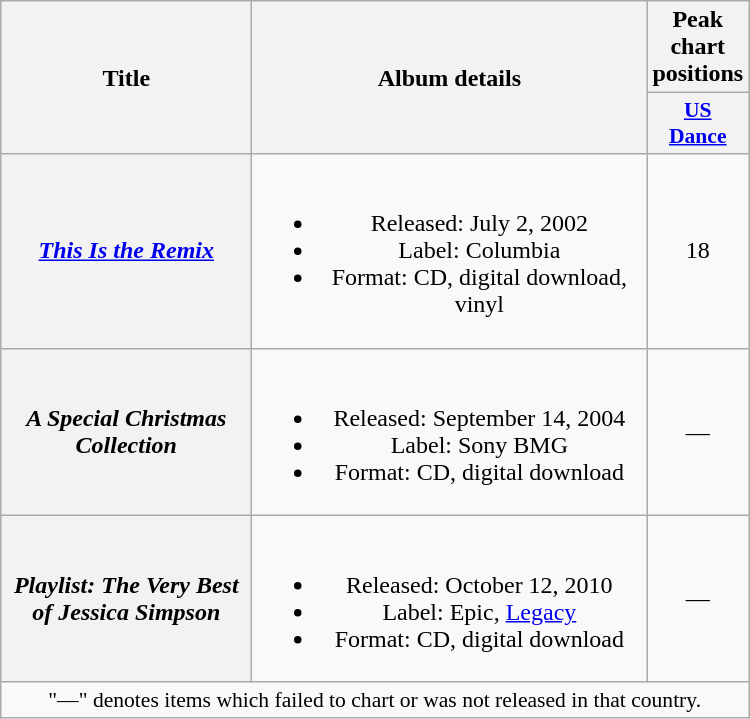<table class="wikitable plainrowheaders" style="text-align:center;" border="1">
<tr>
<th scope="col" rowspan="2" style="width:10em;">Title</th>
<th scope="col" rowspan="2" style="width:16em;">Album details</th>
<th scope="col" colspan="1">Peak chart positions</th>
</tr>
<tr>
<th scope="col" style="width:3em;font-size:90%;"><a href='#'>US<br>Dance</a><br></th>
</tr>
<tr>
<th scope="row"><em><a href='#'>This Is the Remix</a></em></th>
<td><br><ul><li>Released: July 2, 2002</li><li>Label: Columbia</li><li>Format: CD, digital download, vinyl</li></ul></td>
<td>18</td>
</tr>
<tr>
<th scope="row"><em>A Special Christmas Collection</em></th>
<td><br><ul><li>Released: September 14, 2004</li><li>Label: Sony BMG</li><li>Format: CD, digital download</li></ul></td>
<td>—</td>
</tr>
<tr>
<th scope="row"><em>Playlist: The Very Best of Jessica Simpson</em></th>
<td><br><ul><li>Released: October 12, 2010</li><li>Label: Epic, <a href='#'>Legacy</a></li><li>Format: CD, digital download</li></ul></td>
<td>—</td>
</tr>
<tr>
<td colspan="4" style="text-align:center;font-size:90%">"—" denotes items which failed to chart or was not released in that country.</td>
</tr>
</table>
